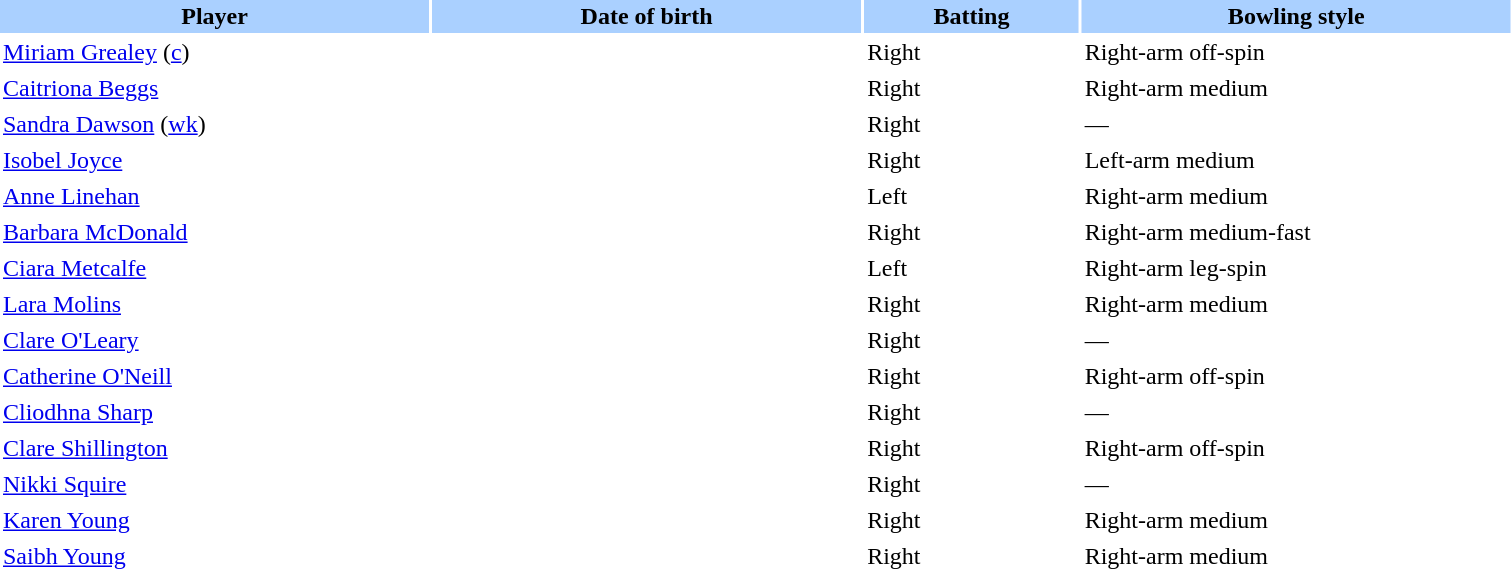<table class="sortable" style="width:80%;" border="0" cellspacing="2" cellpadding="2">
<tr style="background:#aad0ff;">
<th width=20%>Player</th>
<th width=20%>Date of birth</th>
<th width=10%>Batting</th>
<th width=20%>Bowling style</th>
</tr>
<tr>
<td><a href='#'>Miriam Grealey</a> (<a href='#'>c</a>)</td>
<td></td>
<td>Right</td>
<td>Right-arm off-spin</td>
</tr>
<tr>
<td><a href='#'>Caitriona Beggs</a></td>
<td></td>
<td>Right</td>
<td>Right-arm medium</td>
</tr>
<tr>
<td><a href='#'>Sandra Dawson</a> (<a href='#'>wk</a>)</td>
<td></td>
<td>Right</td>
<td>—</td>
</tr>
<tr>
<td><a href='#'>Isobel Joyce</a></td>
<td></td>
<td>Right</td>
<td>Left-arm medium</td>
</tr>
<tr>
<td><a href='#'>Anne Linehan</a></td>
<td></td>
<td>Left</td>
<td>Right-arm medium</td>
</tr>
<tr>
<td><a href='#'>Barbara McDonald</a></td>
<td></td>
<td>Right</td>
<td>Right-arm medium-fast</td>
</tr>
<tr>
<td><a href='#'>Ciara Metcalfe</a></td>
<td></td>
<td>Left</td>
<td>Right-arm leg-spin</td>
</tr>
<tr>
<td><a href='#'>Lara Molins</a></td>
<td></td>
<td>Right</td>
<td>Right-arm medium</td>
</tr>
<tr>
<td><a href='#'>Clare O'Leary</a></td>
<td></td>
<td>Right</td>
<td>—</td>
</tr>
<tr>
<td><a href='#'>Catherine O'Neill</a></td>
<td></td>
<td>Right</td>
<td>Right-arm off-spin</td>
</tr>
<tr>
<td><a href='#'>Cliodhna Sharp</a></td>
<td></td>
<td>Right</td>
<td>—</td>
</tr>
<tr>
<td><a href='#'>Clare Shillington</a></td>
<td></td>
<td>Right</td>
<td>Right-arm off-spin</td>
</tr>
<tr>
<td><a href='#'>Nikki Squire</a></td>
<td></td>
<td>Right</td>
<td>—</td>
</tr>
<tr>
<td><a href='#'>Karen Young</a></td>
<td></td>
<td>Right</td>
<td>Right-arm medium</td>
</tr>
<tr>
<td><a href='#'>Saibh Young</a></td>
<td></td>
<td>Right</td>
<td>Right-arm medium</td>
</tr>
</table>
